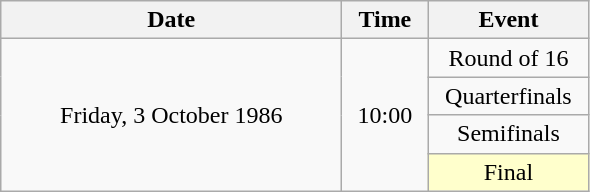<table class = "wikitable" style="text-align:center;">
<tr>
<th width=220>Date</th>
<th width=50>Time</th>
<th width=100>Event</th>
</tr>
<tr>
<td rowspan=4>Friday, 3 October 1986</td>
<td rowspan=4>10:00</td>
<td>Round of 16</td>
</tr>
<tr>
<td>Quarterfinals</td>
</tr>
<tr>
<td>Semifinals</td>
</tr>
<tr>
<td bgcolor=ffffcc>Final</td>
</tr>
</table>
